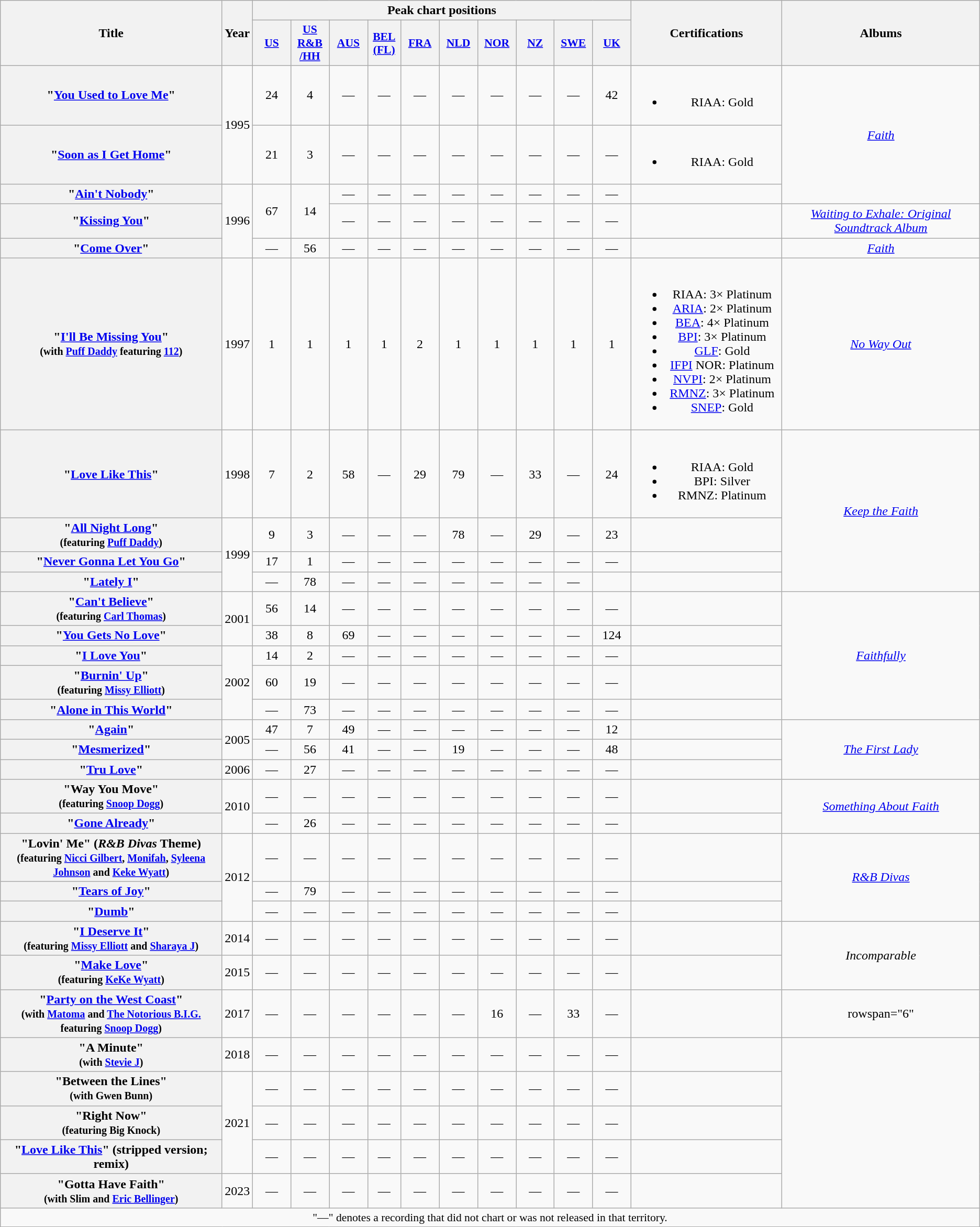<table class="wikitable plainrowheaders" style="text-align:center;">
<tr>
<th scope="col" rowspan="2" style="width:18em;">Title</th>
<th scope="col" rowspan="2" style="width:1em;">Year</th>
<th scope="col" colspan="10">Peak chart positions</th>
<th scope="col" rowspan="2" style="width:12em;">Certifications</th>
<th scope="col" rowspan="2" style="width:16em;">Albums</th>
</tr>
<tr>
<th scope="col" style="width:3em;font-size:90%;"><a href='#'>US</a><br></th>
<th scope="col" style="width:3em;font-size:90%;"><a href='#'>US R&B<br>/HH</a><br></th>
<th scope="col" style="width:3em;font-size:90%;"><a href='#'>AUS</a><br></th>
<th scope="col" style="width:2.5em;font-size:90%;"><a href='#'>BEL (FL)</a><br></th>
<th scope="col" style="width:3em;font-size:90%;"><a href='#'>FRA</a><br></th>
<th scope="col" style="width:3em;font-size:90%;"><a href='#'>NLD</a><br></th>
<th scope="col" style="width:3em;font-size:90%;"><a href='#'>NOR</a><br></th>
<th scope="col" style="width:3em;font-size:90%;"><a href='#'>NZ</a><br></th>
<th scope="col" style="width:3em;font-size:90%;"><a href='#'>SWE</a><br></th>
<th scope="col" style="width:3em;font-size:90%;"><a href='#'>UK</a><br></th>
</tr>
<tr>
<th scope="row">"<a href='#'>You Used to Love Me</a>"</th>
<td rowspan="2">1995</td>
<td>24</td>
<td>4</td>
<td>—</td>
<td>—</td>
<td>—</td>
<td>—</td>
<td>—</td>
<td>—</td>
<td>—</td>
<td>42</td>
<td><br><ul><li>RIAA: Gold</li></ul></td>
<td rowspan="3"><em><a href='#'>Faith</a></em></td>
</tr>
<tr>
<th scope="row">"<a href='#'>Soon as I Get Home</a>"</th>
<td>21</td>
<td>3</td>
<td>—</td>
<td>—</td>
<td>—</td>
<td>—</td>
<td>—</td>
<td>—</td>
<td>—</td>
<td>—</td>
<td><br><ul><li>RIAA: Gold</li></ul></td>
</tr>
<tr>
<th scope="row">"<a href='#'>Ain't Nobody</a>"</th>
<td rowspan="3">1996</td>
<td rowspan="2">67</td>
<td rowspan="2">14</td>
<td>—</td>
<td>—</td>
<td>—</td>
<td>—</td>
<td>—</td>
<td>—</td>
<td>—</td>
<td>—</td>
<td></td>
</tr>
<tr>
<th scope="row">"<a href='#'>Kissing You</a>"</th>
<td>—</td>
<td>—</td>
<td>—</td>
<td>—</td>
<td>—</td>
<td>—</td>
<td>—</td>
<td>—</td>
<td></td>
<td><em><a href='#'>Waiting to Exhale: Original Soundtrack Album</a></em></td>
</tr>
<tr>
<th scope="row">"<a href='#'>Come Over</a>"</th>
<td>—</td>
<td>56</td>
<td>—</td>
<td>—</td>
<td>—</td>
<td>—</td>
<td>—</td>
<td>—</td>
<td>—</td>
<td>—</td>
<td></td>
<td><em><a href='#'>Faith</a></em></td>
</tr>
<tr>
<th scope="row">"<a href='#'>I'll Be Missing You</a>" <br><small>(with <a href='#'>Puff Daddy</a> featuring <a href='#'>112</a>)</small></th>
<td>1997</td>
<td>1</td>
<td>1</td>
<td>1</td>
<td>1</td>
<td>2</td>
<td>1</td>
<td>1</td>
<td>1</td>
<td>1</td>
<td>1</td>
<td><br><ul><li>RIAA: 3× Platinum</li><li><a href='#'>ARIA</a>: 2× Platinum</li><li><a href='#'>BEA</a>: 4× Platinum</li><li><a href='#'>BPI</a>: 3× Platinum</li><li><a href='#'>GLF</a>: Gold</li><li><a href='#'>IFPI</a> NOR: Platinum</li><li><a href='#'>NVPI</a>: 2× Platinum</li><li><a href='#'>RMNZ</a>: 3× Platinum</li><li><a href='#'>SNEP</a>: Gold</li></ul></td>
<td><em><a href='#'>No Way Out</a></em></td>
</tr>
<tr>
<th scope="row">"<a href='#'>Love Like This</a>"</th>
<td>1998</td>
<td>7</td>
<td>2</td>
<td>58</td>
<td>—</td>
<td>29</td>
<td>79</td>
<td>—</td>
<td>33</td>
<td>—</td>
<td>24</td>
<td><br><ul><li>RIAA: Gold</li><li>BPI: Silver</li><li>RMNZ: Platinum</li></ul></td>
<td rowspan="4"><em><a href='#'>Keep the Faith</a></em></td>
</tr>
<tr>
<th scope="row">"<a href='#'>All Night Long</a>" <br><small>(featuring <a href='#'>Puff Daddy</a>)</small></th>
<td rowspan="3">1999</td>
<td>9</td>
<td>3</td>
<td>—</td>
<td>—</td>
<td>—</td>
<td>78</td>
<td>—</td>
<td>29</td>
<td>—</td>
<td>23</td>
<td></td>
</tr>
<tr>
<th scope="row">"<a href='#'>Never Gonna Let You Go</a>"</th>
<td>17</td>
<td>1</td>
<td>—</td>
<td>—</td>
<td>—</td>
<td>—</td>
<td>—</td>
<td>—</td>
<td>—</td>
<td>—</td>
<td></td>
</tr>
<tr>
<th scope="row">"<a href='#'>Lately I</a>"</th>
<td>—</td>
<td>78</td>
<td>—</td>
<td>—</td>
<td>—</td>
<td>—</td>
<td>—</td>
<td>—</td>
<td>—</td>
<td></td>
</tr>
<tr>
<th scope="row">"<a href='#'>Can't Believe</a>" <br><small>(featuring <a href='#'>Carl Thomas</a>)</small></th>
<td rowspan="2">2001</td>
<td>56</td>
<td>14</td>
<td>—</td>
<td>—</td>
<td>—</td>
<td>—</td>
<td>—</td>
<td>—</td>
<td>—</td>
<td>—</td>
<td></td>
<td rowspan="5"><em><a href='#'>Faithfully</a></em></td>
</tr>
<tr>
<th scope="row">"<a href='#'>You Gets No Love</a>"</th>
<td>38</td>
<td>8</td>
<td>69</td>
<td>—</td>
<td>—</td>
<td>—</td>
<td>—</td>
<td>—</td>
<td>—</td>
<td>124</td>
<td></td>
</tr>
<tr>
<th scope="row">"<a href='#'>I Love You</a>"</th>
<td rowspan="3">2002</td>
<td>14</td>
<td>2</td>
<td>—</td>
<td>—</td>
<td>—</td>
<td>—</td>
<td>—</td>
<td>—</td>
<td>—</td>
<td>—</td>
<td></td>
</tr>
<tr>
<th scope="row">"<a href='#'>Burnin' Up</a>" <br><small>(featuring <a href='#'>Missy Elliott</a>)</small></th>
<td>60</td>
<td>19</td>
<td>—</td>
<td>—</td>
<td>—</td>
<td>—</td>
<td>—</td>
<td>—</td>
<td>—</td>
<td>—</td>
<td></td>
</tr>
<tr>
<th scope="row">"<a href='#'>Alone in This World</a>"</th>
<td>—</td>
<td>73</td>
<td>—</td>
<td>—</td>
<td>—</td>
<td>—</td>
<td>—</td>
<td>—</td>
<td>—</td>
<td>—</td>
<td></td>
</tr>
<tr>
<th scope="row">"<a href='#'>Again</a>"</th>
<td rowspan="2">2005</td>
<td>47</td>
<td>7</td>
<td>49</td>
<td>—</td>
<td>—</td>
<td>—</td>
<td>—</td>
<td>—</td>
<td>—</td>
<td>12</td>
<td></td>
<td rowspan="3"><em><a href='#'>The First Lady</a></em></td>
</tr>
<tr>
<th scope="row">"<a href='#'>Mesmerized</a>"</th>
<td>—</td>
<td>56</td>
<td>41</td>
<td>—</td>
<td>—</td>
<td>19</td>
<td>—</td>
<td>—</td>
<td>—</td>
<td>48</td>
<td></td>
</tr>
<tr>
<th scope="row">"<a href='#'>Tru Love</a>"</th>
<td>2006</td>
<td>—</td>
<td>27</td>
<td>—</td>
<td>—</td>
<td>—</td>
<td>—</td>
<td>—</td>
<td>—</td>
<td>—</td>
<td>—</td>
<td></td>
</tr>
<tr>
<th scope="row">"Way You Move" <br><small>(featuring <a href='#'>Snoop Dogg</a>)</small></th>
<td rowspan="2">2010</td>
<td>—</td>
<td>—</td>
<td>—</td>
<td>—</td>
<td>—</td>
<td>—</td>
<td>—</td>
<td>—</td>
<td>—</td>
<td>—</td>
<td></td>
<td rowspan="2"><em><a href='#'>Something About Faith</a></em></td>
</tr>
<tr>
<th scope="row">"<a href='#'>Gone Already</a>"</th>
<td>—</td>
<td>26</td>
<td>—</td>
<td>—</td>
<td>—</td>
<td>—</td>
<td>—</td>
<td>—</td>
<td>—</td>
<td>—</td>
<td></td>
</tr>
<tr>
<th scope="row">"Lovin' Me" (<em>R&B Divas</em> Theme)<br> <small>(featuring <a href='#'>Nicci Gilbert</a>, <a href='#'>Monifah</a>, <a href='#'>Syleena Johnson</a> and <a href='#'>Keke Wyatt</a>)</small></th>
<td rowspan="3">2012</td>
<td>—</td>
<td>—</td>
<td>—</td>
<td>—</td>
<td>—</td>
<td>—</td>
<td>—</td>
<td>—</td>
<td>—</td>
<td>—</td>
<td></td>
<td rowspan="3"><em><a href='#'>R&B Divas</a></em></td>
</tr>
<tr>
<th scope="row">"<a href='#'>Tears of Joy</a>"</th>
<td>—</td>
<td>79</td>
<td>—</td>
<td>—</td>
<td>—</td>
<td>—</td>
<td>—</td>
<td>—</td>
<td>—</td>
<td>—</td>
<td></td>
</tr>
<tr>
<th scope="row">"<a href='#'>Dumb</a>"</th>
<td>—</td>
<td>—</td>
<td>—</td>
<td>—</td>
<td>—</td>
<td>—</td>
<td>—</td>
<td>—</td>
<td>—</td>
<td>—</td>
<td></td>
</tr>
<tr>
<th scope="row">"<a href='#'>I Deserve It</a>" <br><small>(featuring <a href='#'>Missy Elliott</a> and <a href='#'>Sharaya J</a>)</small></th>
<td>2014</td>
<td>—</td>
<td>—</td>
<td>—</td>
<td>—</td>
<td>—</td>
<td>—</td>
<td>—</td>
<td>—</td>
<td>—</td>
<td>—</td>
<td></td>
<td rowspan="2"><em>Incomparable</em></td>
</tr>
<tr>
<th scope="row">"<a href='#'>Make Love</a>" <br><small>(featuring <a href='#'>KeKe Wyatt</a>)</small></th>
<td>2015</td>
<td>—</td>
<td>—</td>
<td>—</td>
<td>—</td>
<td>—</td>
<td>—</td>
<td>—</td>
<td>—</td>
<td>—</td>
<td>—</td>
<td></td>
</tr>
<tr>
<th scope="row">"<a href='#'>Party on the West Coast</a>"<br><small>(with <a href='#'>Matoma</a> and <a href='#'>The Notorious B.I.G.</a> featuring <a href='#'>Snoop Dogg</a>)</small></th>
<td>2017</td>
<td>—</td>
<td>—</td>
<td>—</td>
<td>—</td>
<td>—</td>
<td>—</td>
<td>16</td>
<td>—</td>
<td>33</td>
<td>—</td>
<td></td>
<td>rowspan="6" </td>
</tr>
<tr>
<th scope="row">"A Minute"<br><small>(with <a href='#'>Stevie J</a>)</small></th>
<td>2018</td>
<td>—</td>
<td>—</td>
<td>—</td>
<td>—</td>
<td>—</td>
<td>—</td>
<td>—</td>
<td>—</td>
<td>—</td>
<td>—</td>
<td></td>
</tr>
<tr>
<th scope="row">"Between the Lines"<br><small>(with Gwen Bunn)</small></th>
<td rowspan="3">2021</td>
<td>—</td>
<td>—</td>
<td>—</td>
<td>—</td>
<td>—</td>
<td>—</td>
<td>—</td>
<td>—</td>
<td>—</td>
<td>—</td>
<td></td>
</tr>
<tr>
<th scope="row">"Right Now"<br><small>(featuring Big Knock)</small></th>
<td>—</td>
<td>—</td>
<td>—</td>
<td>—</td>
<td>—</td>
<td>—</td>
<td>—</td>
<td>—</td>
<td>—</td>
<td>—</td>
<td></td>
</tr>
<tr>
<th scope="row">"<a href='#'>Love Like This</a>" (stripped version; remix)</th>
<td>—</td>
<td>—</td>
<td>—</td>
<td>—</td>
<td>—</td>
<td>—</td>
<td>—</td>
<td>—</td>
<td>—</td>
<td>—</td>
<td></td>
</tr>
<tr>
<th scope="row">"Gotta Have Faith"<br><small>(with Slim and <a href='#'>Eric Bellinger</a>)</small></th>
<td>2023</td>
<td>—</td>
<td>—</td>
<td>—</td>
<td>—</td>
<td>—</td>
<td>—</td>
<td>—</td>
<td>—</td>
<td>—</td>
<td>—</td>
<td></td>
</tr>
<tr>
<td colspan="15" style="font-size:90%">"—" denotes a recording that did not chart or was not released in that territory.</td>
</tr>
</table>
